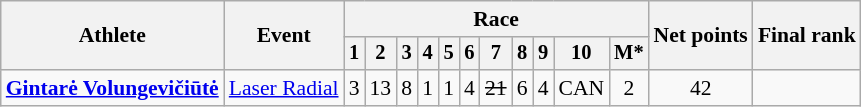<table class="wikitable" style="font-size:90%">
<tr>
<th rowspan="2">Athlete</th>
<th rowspan="2">Event</th>
<th colspan=11>Race</th>
<th rowspan=2>Net points</th>
<th rowspan=2>Final rank</th>
</tr>
<tr style="font-size:95%">
<th>1</th>
<th>2</th>
<th>3</th>
<th>4</th>
<th>5</th>
<th>6</th>
<th>7</th>
<th>8</th>
<th>9</th>
<th>10</th>
<th>M*</th>
</tr>
<tr align=center>
<td align=left><strong><a href='#'>Gintarė Volungevičiūtė</a></strong></td>
<td align=left><a href='#'>Laser Radial</a></td>
<td>3</td>
<td>13</td>
<td>8</td>
<td>1</td>
<td>1</td>
<td>4</td>
<td><s>21</s></td>
<td>6</td>
<td>4</td>
<td>CAN</td>
<td>2</td>
<td>42</td>
<td></td>
</tr>
</table>
